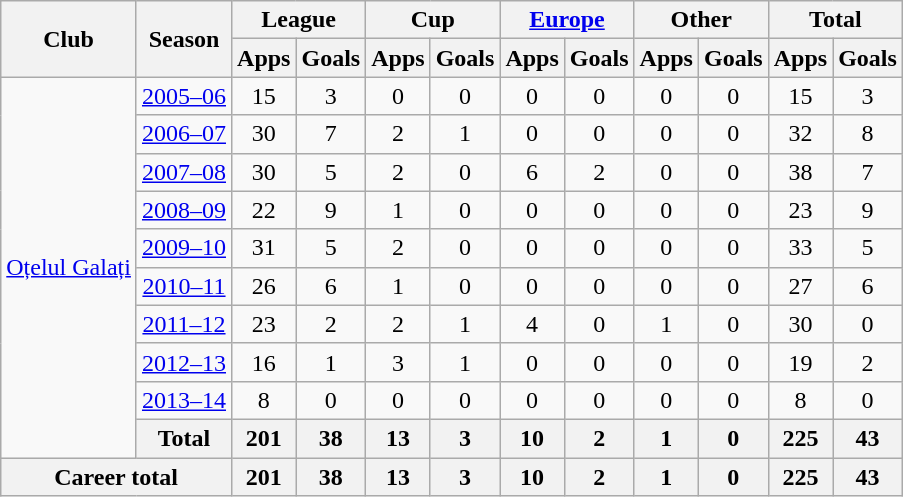<table class="wikitable" style="text-align: center;">
<tr>
<th rowspan="2">Club</th>
<th rowspan="2">Season</th>
<th colspan="2">League</th>
<th colspan="2">Cup</th>
<th colspan="2"><a href='#'>Europe</a></th>
<th colspan="2">Other</th>
<th colspan="2">Total</th>
</tr>
<tr>
<th>Apps</th>
<th>Goals</th>
<th>Apps</th>
<th>Goals</th>
<th>Apps</th>
<th>Goals</th>
<th>Apps</th>
<th>Goals</th>
<th>Apps</th>
<th>Goals</th>
</tr>
<tr>
<td rowspan="10"><a href='#'>Oțelul Galați</a></td>
<td><a href='#'>2005–06</a></td>
<td>15</td>
<td>3</td>
<td>0</td>
<td>0</td>
<td>0</td>
<td>0</td>
<td>0</td>
<td>0</td>
<td>15</td>
<td>3</td>
</tr>
<tr>
<td><a href='#'>2006–07</a></td>
<td>30</td>
<td>7</td>
<td>2</td>
<td>1</td>
<td>0</td>
<td>0</td>
<td>0</td>
<td>0</td>
<td>32</td>
<td>8</td>
</tr>
<tr>
<td><a href='#'>2007–08</a></td>
<td>30</td>
<td>5</td>
<td>2</td>
<td>0</td>
<td>6</td>
<td>2</td>
<td>0</td>
<td>0</td>
<td>38</td>
<td>7</td>
</tr>
<tr>
<td><a href='#'>2008–09</a></td>
<td>22</td>
<td>9</td>
<td>1</td>
<td>0</td>
<td>0</td>
<td>0</td>
<td>0</td>
<td>0</td>
<td>23</td>
<td>9</td>
</tr>
<tr>
<td><a href='#'>2009–10</a></td>
<td>31</td>
<td>5</td>
<td>2</td>
<td>0</td>
<td>0</td>
<td>0</td>
<td>0</td>
<td>0</td>
<td>33</td>
<td>5</td>
</tr>
<tr>
<td><a href='#'>2010–11</a></td>
<td>26</td>
<td>6</td>
<td>1</td>
<td>0</td>
<td>0</td>
<td>0</td>
<td>0</td>
<td>0</td>
<td>27</td>
<td>6</td>
</tr>
<tr>
<td><a href='#'>2011–12</a></td>
<td>23</td>
<td>2</td>
<td>2</td>
<td>1</td>
<td>4</td>
<td>0</td>
<td>1</td>
<td>0</td>
<td>30</td>
<td>0</td>
</tr>
<tr>
<td><a href='#'>2012–13</a></td>
<td>16</td>
<td>1</td>
<td>3</td>
<td>1</td>
<td>0</td>
<td>0</td>
<td>0</td>
<td>0</td>
<td>19</td>
<td>2</td>
</tr>
<tr>
<td><a href='#'>2013–14</a></td>
<td>8</td>
<td>0</td>
<td>0</td>
<td>0</td>
<td>0</td>
<td>0</td>
<td>0</td>
<td>0</td>
<td>8</td>
<td>0</td>
</tr>
<tr>
<th>Total</th>
<th>201</th>
<th>38</th>
<th>13</th>
<th>3</th>
<th>10</th>
<th>2</th>
<th>1</th>
<th>0</th>
<th>225</th>
<th>43</th>
</tr>
<tr>
<th colspan="2">Career total</th>
<th>201</th>
<th>38</th>
<th>13</th>
<th>3</th>
<th>10</th>
<th>2</th>
<th>1</th>
<th>0</th>
<th>225</th>
<th>43</th>
</tr>
</table>
